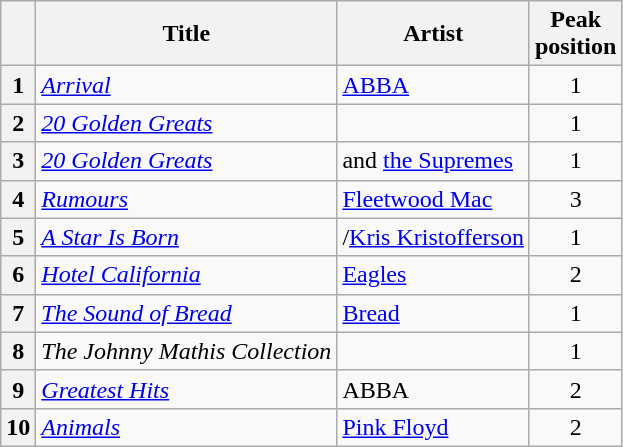<table class="wikitable sortable plainrowheaders">
<tr>
<th scope=col></th>
<th scope=col>Title</th>
<th scope=col>Artist</th>
<th scope=col>Peak<br>position</th>
</tr>
<tr>
<th scope=row style="text-align:center;">1</th>
<td><em><a href='#'>Arrival</a></em></td>
<td><a href='#'>ABBA</a></td>
<td align="center">1</td>
</tr>
<tr>
<th scope=row style="text-align:center;">2</th>
<td><em><a href='#'>20 Golden Greats</a></em></td>
<td></td>
<td align="center">1</td>
</tr>
<tr>
<th scope=row style="text-align:center;">3</th>
<td><em><a href='#'>20 Golden Greats</a></em></td>
<td> and <a href='#'>the Supremes</a></td>
<td align="center">1</td>
</tr>
<tr>
<th scope=row style="text-align:center;">4</th>
<td><em><a href='#'>Rumours</a></em></td>
<td><a href='#'>Fleetwood Mac</a></td>
<td align="center">3</td>
</tr>
<tr>
<th scope=row style="text-align:center;">5</th>
<td><em><a href='#'>A Star Is Born</a></em></td>
<td>/<a href='#'>Kris Kristofferson</a></td>
<td align="center">1</td>
</tr>
<tr>
<th scope=row style="text-align:center;">6</th>
<td><em><a href='#'>Hotel California</a></em></td>
<td><a href='#'>Eagles</a></td>
<td align="center">2</td>
</tr>
<tr>
<th scope=row style="text-align:center;">7</th>
<td><em><a href='#'>The Sound of Bread</a></em></td>
<td><a href='#'>Bread</a></td>
<td align="center">1</td>
</tr>
<tr>
<th scope=row style="text-align:center;">8</th>
<td><em>The Johnny Mathis Collection</em></td>
<td></td>
<td align="center">1</td>
</tr>
<tr>
<th scope=row style="text-align:center;">9</th>
<td><em><a href='#'>Greatest Hits</a></em></td>
<td>ABBA</td>
<td align="center">2</td>
</tr>
<tr>
<th scope=row style="text-align:center;">10</th>
<td><em><a href='#'>Animals</a></em></td>
<td><a href='#'>Pink Floyd</a></td>
<td align="center">2</td>
</tr>
</table>
